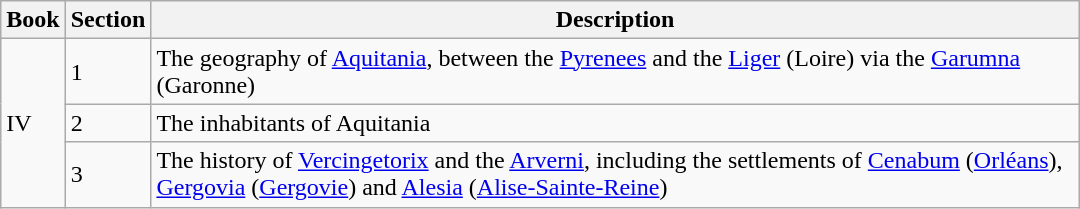<table class="wikitable" style="max-width:45em;">
<tr>
<th>Book</th>
<th>Section</th>
<th>Description</th>
</tr>
<tr>
<td rowspan="15">IV</td>
<td>1</td>
<td>The geography of <a href='#'>Aquitania</a>, between the <a href='#'>Pyrenees</a> and the <a href='#'>Liger</a> (Loire) via the <a href='#'>Garumna</a> (Garonne)</td>
</tr>
<tr>
<td>2</td>
<td>The inhabitants of Aquitania</td>
</tr>
<tr>
<td>3</td>
<td>The history of <a href='#'>Vercingetorix</a> and the <a href='#'>Arverni</a>, including the settlements of <a href='#'>Cenabum</a> (<a href='#'>Orléans</a>), <a href='#'>Gergovia</a> (<a href='#'>Gergovie</a>) and <a href='#'>Alesia</a> (<a href='#'>Alise-Sainte-Reine</a>)</td>
</tr>
</table>
